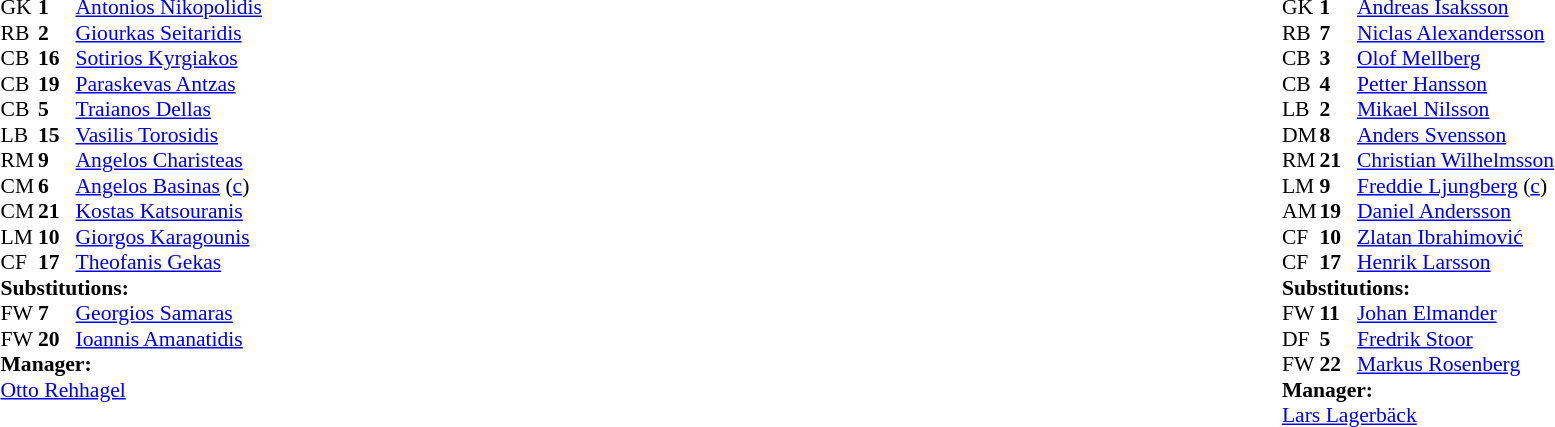<table style="width:100%;">
<tr>
<td style="vertical-align:top; width:40%;"><br><table style="font-size:90%" cellspacing="0" cellpadding="0">
<tr>
<th width="25"></th>
<th width="25"></th>
</tr>
<tr>
<td>GK</td>
<td><strong>1</strong></td>
<td><a href='#'>Antonios Nikopolidis</a></td>
</tr>
<tr>
<td>RB</td>
<td><strong>2</strong></td>
<td><a href='#'>Giourkas Seitaridis</a></td>
<td></td>
</tr>
<tr>
<td>CB</td>
<td><strong>16</strong></td>
<td><a href='#'>Sotirios Kyrgiakos</a></td>
</tr>
<tr>
<td>CB</td>
<td><strong>19</strong></td>
<td><a href='#'>Paraskevas Antzas</a></td>
</tr>
<tr>
<td>CB</td>
<td><strong>5</strong></td>
<td><a href='#'>Traianos Dellas</a></td>
<td></td>
<td></td>
</tr>
<tr>
<td>LB</td>
<td><strong>15</strong></td>
<td><a href='#'>Vasilis Torosidis</a></td>
<td></td>
</tr>
<tr>
<td>RM</td>
<td><strong>9</strong></td>
<td><a href='#'>Angelos Charisteas</a></td>
<td></td>
</tr>
<tr>
<td>CM</td>
<td><strong>6</strong></td>
<td><a href='#'>Angelos Basinas</a> (<a href='#'>c</a>)</td>
</tr>
<tr>
<td>CM</td>
<td><strong>21</strong></td>
<td><a href='#'>Kostas Katsouranis</a></td>
</tr>
<tr>
<td>LM</td>
<td><strong>10</strong></td>
<td><a href='#'>Giorgos Karagounis</a></td>
</tr>
<tr>
<td>CF</td>
<td><strong>17</strong></td>
<td><a href='#'>Theofanis Gekas</a></td>
<td></td>
<td></td>
</tr>
<tr>
<td colspan=3><strong>Substitutions:</strong></td>
</tr>
<tr>
<td>FW</td>
<td><strong>7</strong></td>
<td><a href='#'>Georgios Samaras</a></td>
<td></td>
<td></td>
</tr>
<tr>
<td>FW</td>
<td><strong>20</strong></td>
<td><a href='#'>Ioannis Amanatidis</a></td>
<td></td>
<td></td>
</tr>
<tr>
<td colspan=3><strong>Manager:</strong></td>
</tr>
<tr>
<td colspan=3> <a href='#'>Otto Rehhagel</a></td>
</tr>
</table>
</td>
<td valign="top"></td>
<td style="vertical-align:top; width:50%;"><br><table style="font-size:90%; margin:auto;" cellspacing="0" cellpadding="0">
<tr>
<th width=25></th>
<th width=25></th>
</tr>
<tr>
<td>GK</td>
<td><strong>1</strong></td>
<td><a href='#'>Andreas Isaksson</a></td>
</tr>
<tr>
<td>RB</td>
<td><strong>7</strong></td>
<td><a href='#'>Niclas Alexandersson</a></td>
<td></td>
<td></td>
</tr>
<tr>
<td>CB</td>
<td><strong>3</strong></td>
<td><a href='#'>Olof Mellberg</a></td>
</tr>
<tr>
<td>CB</td>
<td><strong>4</strong></td>
<td><a href='#'>Petter Hansson</a></td>
</tr>
<tr>
<td>LB</td>
<td><strong>2</strong></td>
<td><a href='#'>Mikael Nilsson</a></td>
</tr>
<tr>
<td>DM</td>
<td><strong>8</strong></td>
<td><a href='#'>Anders Svensson</a></td>
</tr>
<tr>
<td>RM</td>
<td><strong>21</strong></td>
<td><a href='#'>Christian Wilhelmsson</a></td>
<td></td>
<td></td>
</tr>
<tr>
<td>LM</td>
<td><strong>9</strong></td>
<td><a href='#'>Freddie Ljungberg</a> (<a href='#'>c</a>)</td>
</tr>
<tr>
<td>AM</td>
<td><strong>19</strong></td>
<td><a href='#'>Daniel Andersson</a></td>
</tr>
<tr>
<td>CF</td>
<td><strong>10</strong></td>
<td><a href='#'>Zlatan Ibrahimović</a></td>
<td></td>
<td></td>
</tr>
<tr>
<td>CF</td>
<td><strong>17</strong></td>
<td><a href='#'>Henrik Larsson</a></td>
</tr>
<tr>
<td colspan=3><strong>Substitutions:</strong></td>
</tr>
<tr>
<td>FW</td>
<td><strong>11</strong></td>
<td><a href='#'>Johan Elmander</a></td>
<td></td>
<td></td>
</tr>
<tr>
<td>DF</td>
<td><strong>5</strong></td>
<td><a href='#'>Fredrik Stoor</a></td>
<td></td>
<td></td>
</tr>
<tr>
<td>FW</td>
<td><strong>22</strong></td>
<td><a href='#'>Markus Rosenberg</a></td>
<td></td>
<td></td>
</tr>
<tr>
<td colspan=3><strong>Manager:</strong></td>
</tr>
<tr>
<td colspan=3><a href='#'>Lars Lagerbäck</a></td>
</tr>
</table>
</td>
</tr>
</table>
